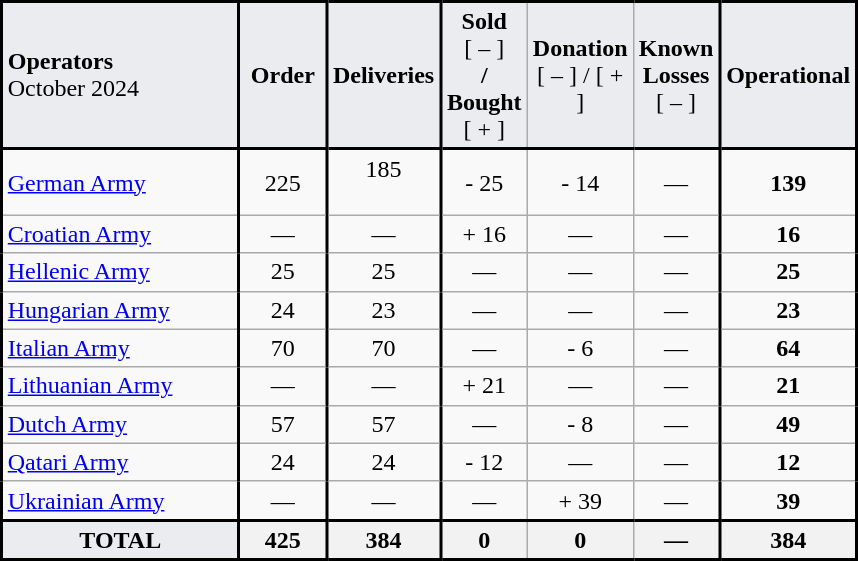<table class="wikitable">
<tr>
<td align="left" style="width: 150px; background:#EAECF0;border-bottom:solid 2px black;border-left:solid 2px black;border-top:solid 2px black"><strong>Operators</strong> <br>October 2024</td>
<td align="center" style="width: 50px; background:#EAECF0;border-left:solid 2px black;border-bottom:solid 2px black;border-top:solid 2px black"><strong>Order</strong></td>
<td align="center" style="width: 50px; background:#EAECF0;border-left:solid 2px black;border-top:solid 2px black;border-bottom:solid 2px black;"><strong>Deliveries</strong></td>
<td align="center" style="width: 50px; background:#EAECF0;border-left:solid 2px black;border-top:solid 2px black;border-bottom:solid 2px black;"><strong>Sold</strong><br>[ – ]<br><strong>/</strong> <strong>Bought</strong><br>[ + ]</td>
<td align="center" style="width: 50px; background:#EAECF0;border-top:solid 2px black;border-bottom:solid 2px black;"><strong>Donation</strong><br>[ – ] / [ + ]</td>
<td align="center" style="width: 50px; background:#EAECF0;border-top:solid 2px black;border-bottom:solid 2px black;"><strong>Known Losses</strong><br>[ – ]</td>
<td align="center" style="width: 50px; background:#EAECF0;border-left:solid 2px black;border-top:solid 2px black;border-bottom:solid 2px black;border-right:solid 2px black"><strong>Operational</strong></td>
</tr>
<tr>
<td style="border-right:solid 2px black;border-left:solid 2px black"> <a href='#'>German Army</a></td>
<td align="center" style="border-right:solid 2px black">225</td>
<td align="center" style="border-right:solid 2px black">185<br><br></td>
<td align="center">- 25</td>
<td align="center">- 14<br></td>
<td align="center" style="border-right:solid 2px black">—</td>
<td align="center" style="border-right:solid 2px black"><strong>139</strong></td>
</tr>
<tr>
<td style="border-right:solid 2px black;border-left:solid 2px black"> <a href='#'>Croatian Army</a></td>
<td align="center"style="border-right:solid 2px black">—</td>
<td align="center" style="border-right:solid 2px black">—</td>
<td align="center">+ 16</td>
<td align="center">—</td>
<td align="center" style="border-right:solid 2px black">—</td>
<td align="center" style="border-right:solid 2px black"><strong>16</strong></td>
</tr>
<tr>
<td style="border-right:solid 2px black;border-left:solid 2px black"> <a href='#'>Hellenic Army</a></td>
<td align="center" style="border-right:solid 2px black">25</td>
<td align="center" style="border-right:solid 2px black">25</td>
<td align="center">—</td>
<td align="center">—</td>
<td align="center" style="border-right:solid 2px black">—</td>
<td align="center" style="border-right:solid 2px black"><strong>25</strong></td>
</tr>
<tr>
<td style="border-right:solid 2px black;border-left:solid 2px black"> <a href='#'>Hungarian Army</a></td>
<td align="center" style="border-right:solid 2px black">24</td>
<td align="center" style="border-right:solid 2px black">23<br></td>
<td align="center">—</td>
<td align="center">—</td>
<td align="center" style="border-right:solid 2px black">—</td>
<td align="center" style="border-right:solid 2px black"><strong>23</strong></td>
</tr>
<tr>
<td style="border-right:solid 2px black;border-left:solid 2px black"> <a href='#'>Italian Army</a></td>
<td align="center" style="border-right:solid 2px black">70</td>
<td align="center" style="border-right:solid 2px black">70</td>
<td align="center">—</td>
<td align="center">-  6</td>
<td align="center" style="border-right:solid 2px black">—</td>
<td align="center" style="border-right:solid 2px black"><strong>64</strong></td>
</tr>
<tr>
<td style="border-right:solid 2px black;border-left:solid 2px black"> <a href='#'>Lithuanian Army</a></td>
<td align="center" style="border-right:solid 2px black">—</td>
<td align="center" style="border-right:solid 2px black">—</td>
<td align="center">+ 21</td>
<td align="center">—</td>
<td align="center" style="border-right:solid 2px black">—</td>
<td align="center" style="border-right:solid 2px black"><strong>21</strong></td>
</tr>
<tr>
<td style="border-right:solid 2px black;border-left:solid 2px black"> <a href='#'>Dutch Army</a></td>
<td align="center" style="border-right:solid 2px black">57</td>
<td align="center" style="border-right:solid 2px black">57</td>
<td align="center">—</td>
<td align="center">- 8</td>
<td align="center" style="border-right:solid 2px black">—</td>
<td align="center" style="border-right:solid 2px black"><strong>49</strong></td>
</tr>
<tr>
<td style="border-right:solid 2px black;border-left:solid 2px black"> <a href='#'>Qatari Army</a></td>
<td align="center" style="border-right:solid 2px black">24</td>
<td align="center" style="border-right:solid 2px black">24</td>
<td align="center">- 12</td>
<td align="center">—</td>
<td align="center" style="border-right:solid 2px black">—</td>
<td align="center" style="border-right:solid 2px black"><strong>12</strong></td>
</tr>
<tr>
<td style="border-bottom:solid 2px black;border-right:solid 2px black;border-left:solid 2px black;"> <a href='#'>Ukrainian Army</a></td>
<td align="center" style="border-bottom:solid 2px black;border-right:solid 2px black;">—</td>
<td align="center" style="border-bottom:solid 2px black;border-right:solid 2px black;;">—</td>
<td align="center" style="border-bottom:solid 2px black;">—</td>
<td align="center" style="border-bottom:solid 2px black;">+ 39<br></td>
<td align="center" style="border-right:solid 2px black;border-bottom:solid 2px black">—</td>
<td align="center" style="border-right:solid 2px black;"><strong>39</strong></td>
</tr>
<tr>
<td rowspan="2" align="center" style="width: 50px; background:#EAECF0;border-bottom:solid 2px black;border-left:solid 2px black;border-top:solid 2px black;border-right:solid 2px black"><strong>TOTAL</strong></td>
<th style="border-right:solid 2px black;border-bottom:solid 2px black">425</th>
<th style="border-right:solid 2px black;border-bottom:solid 2px black">384</th>
<th style="border-bottom:solid 2px black">0</th>
<th style="border-bottom:solid 2px black">0</th>
<th style="border-right:solid 2px black;border-bottom:solid 2px black">—</th>
<th style="border-right:solid 2px black;border-bottom:solid 2px black;border-top:solid 2px black">384</th>
</tr>
</table>
